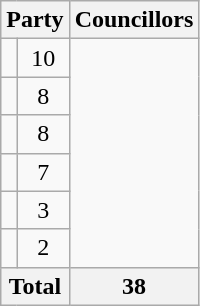<table class="wikitable">
<tr>
<th colspan=2>Party</th>
<th>Councillors</th>
</tr>
<tr>
<td></td>
<td align=center>10</td>
</tr>
<tr>
<td></td>
<td align=center>8</td>
</tr>
<tr>
<td></td>
<td align=center>8</td>
</tr>
<tr>
<td></td>
<td align=center>7</td>
</tr>
<tr>
<td></td>
<td align=center>3</td>
</tr>
<tr>
<td></td>
<td align=center>2</td>
</tr>
<tr>
<th colspan=2>Total</th>
<th align=center>38</th>
</tr>
</table>
